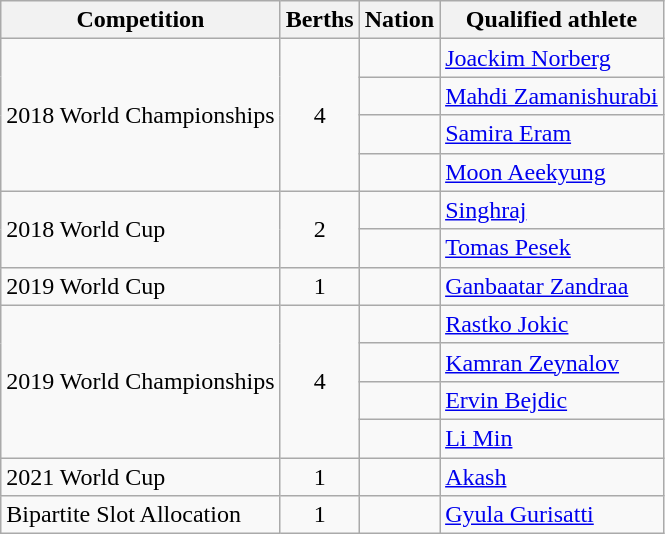<table class="wikitable">
<tr>
<th>Competition</th>
<th>Berths</th>
<th>Nation</th>
<th>Qualified athlete</th>
</tr>
<tr>
<td rowspan=4>2018 World Championships</td>
<td align=center rowspan=4>4</td>
<td></td>
<td><a href='#'>Joackim Norberg</a></td>
</tr>
<tr>
<td></td>
<td><a href='#'>Mahdi Zamanishurabi</a></td>
</tr>
<tr>
<td></td>
<td><a href='#'>Samira Eram</a></td>
</tr>
<tr>
<td></td>
<td><a href='#'>Moon Aeekyung</a></td>
</tr>
<tr>
<td rowspan=2>2018 World Cup</td>
<td align=center rowspan=2>2</td>
<td></td>
<td><a href='#'>Singhraj</a></td>
</tr>
<tr>
<td></td>
<td><a href='#'>Tomas Pesek</a></td>
</tr>
<tr>
<td>2019 World Cup</td>
<td align=center>1</td>
<td></td>
<td><a href='#'>Ganbaatar Zandraa</a></td>
</tr>
<tr>
<td rowspan=4>2019 World Championships</td>
<td align=center rowspan=4>4</td>
<td></td>
<td><a href='#'>Rastko Jokic</a></td>
</tr>
<tr>
<td></td>
<td><a href='#'>Kamran Zeynalov</a></td>
</tr>
<tr>
<td></td>
<td><a href='#'>Ervin Bejdic</a></td>
</tr>
<tr>
<td></td>
<td><a href='#'>Li Min</a></td>
</tr>
<tr>
<td>2021 World Cup</td>
<td align=center>1</td>
<td></td>
<td><a href='#'>Akash</a></td>
</tr>
<tr>
<td>Bipartite Slot Allocation</td>
<td align=center>1</td>
<td></td>
<td><a href='#'>Gyula Gurisatti</a></td>
</tr>
</table>
